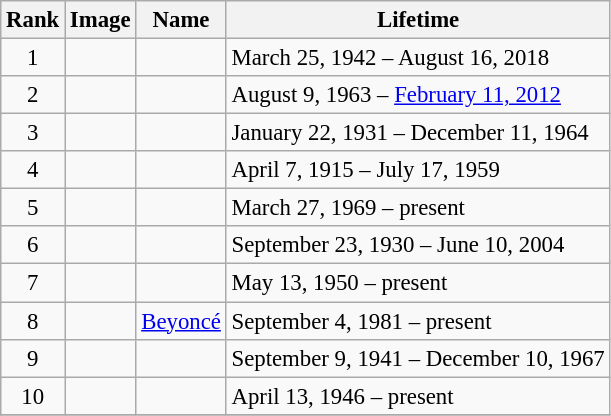<table class="wikitable sortable" style="font-size: 95%">
<tr>
<th>Rank</th>
<th class="unsortable">Image</th>
<th>Name</th>
<th>Lifetime</th>
</tr>
<tr>
<td align="center">1</td>
<td></td>
<td></td>
<td>March 25, 1942 – August 16, 2018</td>
</tr>
<tr>
<td align="center">2</td>
<td></td>
<td></td>
<td>August 9, 1963 – <a href='#'>February 11, 2012</a></td>
</tr>
<tr>
<td align="center">3</td>
<td></td>
<td></td>
<td>January 22, 1931 – December 11, 1964</td>
</tr>
<tr>
<td align="center">4</td>
<td></td>
<td></td>
<td>April 7, 1915 – July 17, 1959</td>
</tr>
<tr>
<td align="center">5</td>
<td></td>
<td></td>
<td>March 27, 1969 – present</td>
</tr>
<tr>
<td align="center">6</td>
<td></td>
<td></td>
<td>September 23, 1930 – June 10, 2004</td>
</tr>
<tr>
<td align="center">7</td>
<td></td>
<td></td>
<td>May 13, 1950 – present</td>
</tr>
<tr>
<td align="center">8</td>
<td></td>
<td><a href='#'>Beyoncé</a></td>
<td>September 4, 1981 – present</td>
</tr>
<tr>
<td align="center">9</td>
<td></td>
<td></td>
<td>September 9, 1941 – December 10, 1967</td>
</tr>
<tr>
<td align="center">10</td>
<td></td>
<td></td>
<td>April 13, 1946 – present</td>
</tr>
<tr>
</tr>
</table>
